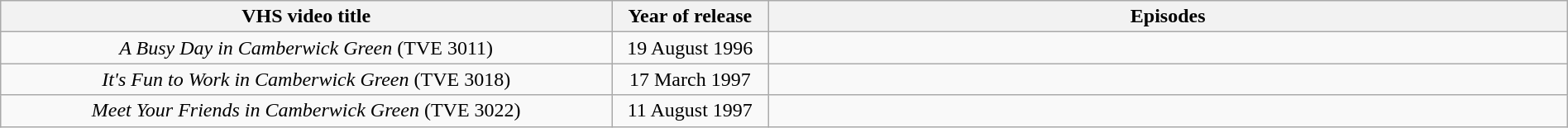<table class="wikitable" style="text-align:center; width:100%;">
<tr>
<th style="width:39%;">VHS video title</th>
<th style="width:10%;">Year of release</th>
<th>Episodes</th>
</tr>
<tr>
<td><em>A Busy Day in Camberwick Green</em> (TVE 3011)</td>
<td style="text-align:center;">19 August 1996</td>
<td style="text-align:center;"></td>
</tr>
<tr>
<td><em>It's Fun to Work in Camberwick Green</em> (TVE 3018)</td>
<td style="text-align:center;">17 March 1997</td>
<td style="text-align:center;"></td>
</tr>
<tr>
<td><em>Meet Your Friends in Camberwick Green</em> (TVE 3022)</td>
<td style="text-align:center;">11 August 1997</td>
<td style="text-align:center;"></td>
</tr>
</table>
